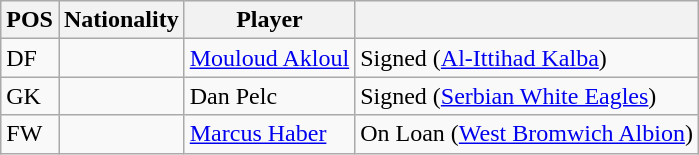<table class="wikitable">
<tr>
<th>POS</th>
<th>Nationality</th>
<th>Player</th>
<th></th>
</tr>
<tr>
<td>DF</td>
<td></td>
<td><a href='#'>Mouloud Akloul</a></td>
<td>Signed (<a href='#'>Al-Ittihad Kalba</a>)</td>
</tr>
<tr>
<td>GK</td>
<td></td>
<td>Dan Pelc</td>
<td>Signed (<a href='#'>Serbian White Eagles</a>)</td>
</tr>
<tr>
<td>FW</td>
<td></td>
<td><a href='#'>Marcus Haber</a></td>
<td>On Loan (<a href='#'>West Bromwich Albion</a>)</td>
</tr>
</table>
